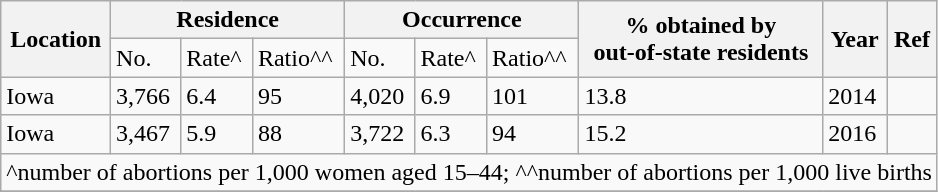<table class="wikitable">
<tr>
<th rowspan="2">Location</th>
<th colspan="3">Residence</th>
<th colspan="3">Occurrence</th>
<th rowspan="2">% obtained by<br>out-of-state residents</th>
<th rowspan="2">Year</th>
<th rowspan="2">Ref</th>
</tr>
<tr>
<td>No.</td>
<td>Rate^</td>
<td>Ratio^^</td>
<td>No.</td>
<td>Rate^</td>
<td>Ratio^^</td>
</tr>
<tr>
<td>Iowa</td>
<td>3,766</td>
<td>6.4</td>
<td>95</td>
<td>4,020</td>
<td>6.9</td>
<td>101</td>
<td>13.8</td>
<td>2014</td>
<td></td>
</tr>
<tr>
<td>Iowa</td>
<td>3,467</td>
<td>5.9</td>
<td>88</td>
<td>3,722</td>
<td>6.3</td>
<td>94</td>
<td>15.2</td>
<td>2016</td>
<td></td>
</tr>
<tr>
<td colspan="10">^number of abortions per 1,000 women aged 15–44; ^^number of abortions per 1,000 live births</td>
</tr>
<tr>
</tr>
</table>
